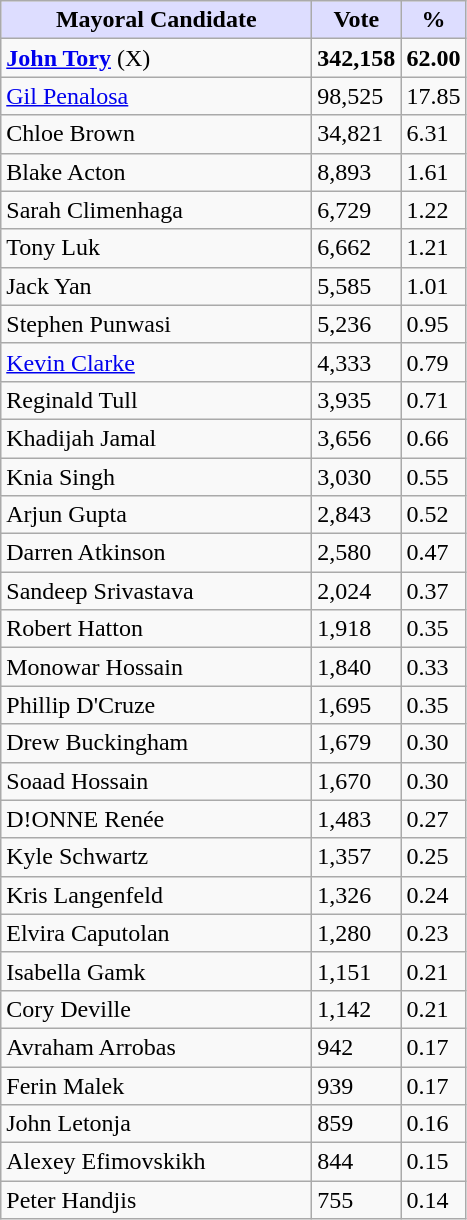<table class="wikitable">
<tr>
<th style="background:#ddf; width:200px;">Mayoral Candidate</th>
<th style="background:#ddf; width:50px;">Vote</th>
<th style="background:#ddf; width:30px;">%</th>
</tr>
<tr>
<td><strong><a href='#'>John Tory</a></strong> (X)</td>
<td><strong>342,158</strong></td>
<td><strong>62.00</strong></td>
</tr>
<tr>
<td><a href='#'>Gil Penalosa</a></td>
<td>98,525</td>
<td>17.85</td>
</tr>
<tr>
<td>Chloe Brown</td>
<td>34,821</td>
<td>6.31</td>
</tr>
<tr>
<td>Blake Acton</td>
<td>8,893</td>
<td>1.61</td>
</tr>
<tr>
<td>Sarah Climenhaga</td>
<td>6,729</td>
<td>1.22</td>
</tr>
<tr>
<td>Tony Luk</td>
<td>6,662</td>
<td>1.21</td>
</tr>
<tr>
<td>Jack Yan</td>
<td>5,585</td>
<td>1.01</td>
</tr>
<tr>
<td>Stephen Punwasi</td>
<td>5,236</td>
<td>0.95</td>
</tr>
<tr>
<td><a href='#'>Kevin Clarke</a></td>
<td>4,333</td>
<td>0.79</td>
</tr>
<tr>
<td>Reginald Tull</td>
<td>3,935</td>
<td>0.71</td>
</tr>
<tr>
<td>Khadijah Jamal</td>
<td>3,656</td>
<td>0.66</td>
</tr>
<tr>
<td>Knia Singh</td>
<td>3,030</td>
<td>0.55</td>
</tr>
<tr>
<td>Arjun Gupta</td>
<td>2,843</td>
<td>0.52</td>
</tr>
<tr>
<td>Darren Atkinson</td>
<td>2,580</td>
<td>0.47</td>
</tr>
<tr>
<td>Sandeep Srivastava</td>
<td>2,024</td>
<td>0.37</td>
</tr>
<tr>
<td>Robert Hatton</td>
<td>1,918</td>
<td>0.35</td>
</tr>
<tr>
<td>Monowar Hossain</td>
<td>1,840</td>
<td>0.33</td>
</tr>
<tr>
<td>Phillip D'Cruze</td>
<td>1,695</td>
<td>0.35</td>
</tr>
<tr>
<td>Drew Buckingham</td>
<td>1,679</td>
<td>0.30</td>
</tr>
<tr>
<td>Soaad Hossain</td>
<td>1,670</td>
<td>0.30</td>
</tr>
<tr>
<td>D!ONNE Renée</td>
<td>1,483</td>
<td>0.27</td>
</tr>
<tr>
<td>Kyle Schwartz</td>
<td>1,357</td>
<td>0.25</td>
</tr>
<tr>
<td>Kris Langenfeld</td>
<td>1,326</td>
<td>0.24</td>
</tr>
<tr>
<td>Elvira Caputolan</td>
<td>1,280</td>
<td>0.23</td>
</tr>
<tr>
<td>Isabella Gamk</td>
<td>1,151</td>
<td>0.21</td>
</tr>
<tr>
<td>Cory Deville</td>
<td>1,142</td>
<td>0.21</td>
</tr>
<tr>
<td>Avraham Arrobas</td>
<td>942</td>
<td>0.17</td>
</tr>
<tr>
<td>Ferin Malek</td>
<td>939</td>
<td>0.17</td>
</tr>
<tr>
<td>John Letonja</td>
<td>859</td>
<td>0.16</td>
</tr>
<tr>
<td>Alexey Efimovskikh</td>
<td>844</td>
<td>0.15</td>
</tr>
<tr>
<td>Peter Handjis</td>
<td>755</td>
<td>0.14</td>
</tr>
</table>
